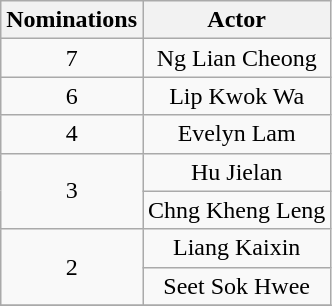<table class="wikitable" style="text-align:center;">
<tr>
<th scope="col" width="55">Nominations</th>
<th scope="col" align="center">Actor</th>
</tr>
<tr>
<td style="text-align:center">7</td>
<td>Ng Lian Cheong</td>
</tr>
<tr>
<td style="text-align:center">6</td>
<td>Lip Kwok Wa</td>
</tr>
<tr>
<td style="text-align:center">4</td>
<td>Evelyn Lam</td>
</tr>
<tr>
<td rowspan=2 style="text-align:center">3</td>
<td>Hu Jielan</td>
</tr>
<tr>
<td>Chng Kheng Leng</td>
</tr>
<tr>
<td rowspan=2 style="text-align:center">2</td>
<td>Liang Kaixin</td>
</tr>
<tr>
<td>Seet Sok Hwee</td>
</tr>
<tr>
</tr>
</table>
